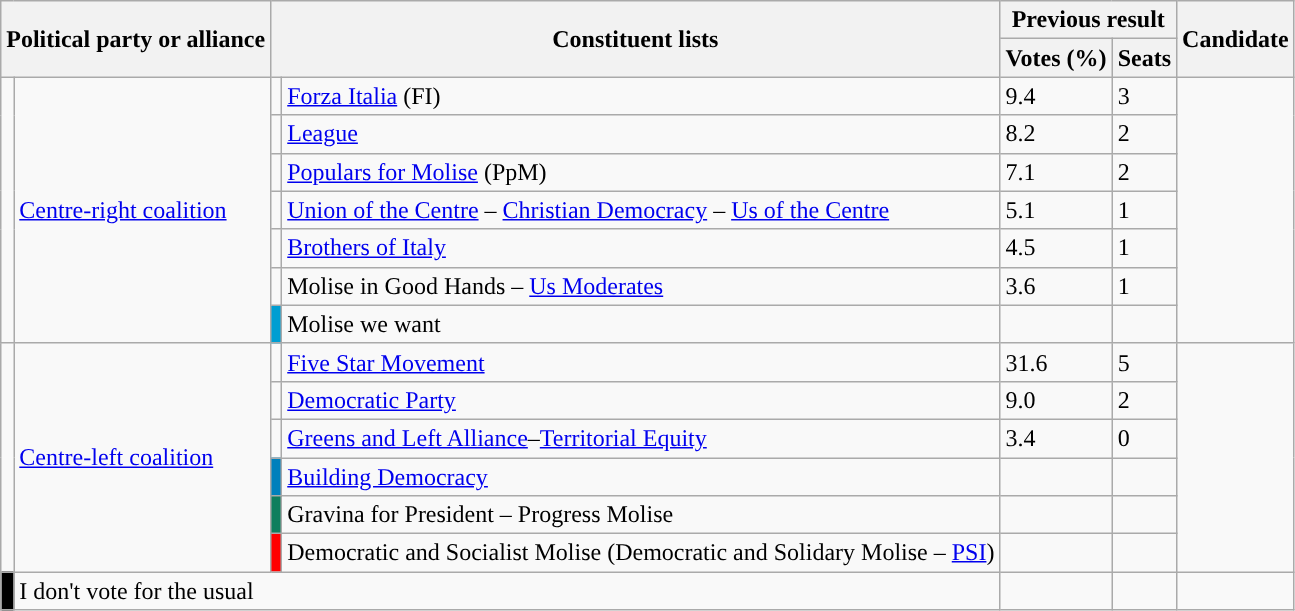<table class="wikitable" style="text-align:left">
<tr>
<th colspan=2 rowspan="2">Political party or alliance</th>
<th colspan=2 rowspan="2">Constituent lists</th>
<th colspan="2">Previous result</th>
<th colspan="2" rowspan="2">Candidate</th>
</tr>
<tr>
<th>Votes (%)</th>
<th>Seats</th>
</tr>
<tr>
<td rowspan="7" style="background:"></td>
<td rowspan=7><a href='#'>Centre-right coalition</a></td>
<td></td>
<td style="text-align:left;"><a href='#'>Forza Italia</a> (FI)</td>
<td>9.4</td>
<td>3</td>
<td rowspan="7"></td>
</tr>
<tr>
<td></td>
<td style="text-align:left;"><a href='#'>League</a></td>
<td>8.2</td>
<td>2</td>
</tr>
<tr>
<td></td>
<td style="text-align:left;"><a href='#'>Populars for Molise</a> (PpM)</td>
<td>7.1</td>
<td>2</td>
</tr>
<tr>
<td></td>
<td style="text-align:left;"><a href='#'>Union of the Centre</a> – <a href='#'>Christian Democracy</a> – <a href='#'>Us of the Centre</a></td>
<td>5.1</td>
<td>1</td>
</tr>
<tr>
<td></td>
<td style="text-align:left;"><a href='#'>Brothers of Italy</a></td>
<td>4.5</td>
<td>1</td>
</tr>
<tr>
<td></td>
<td style="text-align:left;">Molise in Good Hands – <a href='#'>Us Moderates</a></td>
<td>3.6</td>
<td>1</td>
</tr>
<tr>
<td bgcolor="#009ed2"></td>
<td style="text-align:left;">Molise we want</td>
<td></td>
<td></td>
</tr>
<tr>
<td rowspan="6"></td>
<td rowspan=6><a href='#'>Centre-left coalition</a></td>
<td style="background-color:"></td>
<td><a href='#'>Five Star Movement</a></td>
<td>31.6</td>
<td>5</td>
<td rowspan="6"></td>
</tr>
<tr>
<td></td>
<td style="text-align:left;"><a href='#'>Democratic Party</a></td>
<td>9.0</td>
<td>2</td>
</tr>
<tr>
<td></td>
<td style="text-align:left;"><a href='#'>Greens and Left Alliance</a>–<a href='#'>Territorial Equity</a></td>
<td>3.4</td>
<td>0</td>
</tr>
<tr>
<td bgcolor="#0080bc"></td>
<td style="text-align:left;"><a href='#'>Building Democracy</a></td>
<td></td>
<td></td>
</tr>
<tr>
<td bgcolor="#0f7e5d"></td>
<td style="text-align:left;">Gravina for President – Progress Molise</td>
<td></td>
<td></td>
</tr>
<tr>
<td bgcolor="red"></td>
<td style="text-align:left;">Democratic and Socialist Molise (Democratic and Solidary Molise – <a href='#'>PSI</a>)</td>
<td></td>
<td></td>
</tr>
<tr>
<td style="background:black;"></td>
<td colspan=3 style="text-align:left;">I don't vote for the usual</td>
<td></td>
<td></td>
<td></td>
</tr>
</table>
